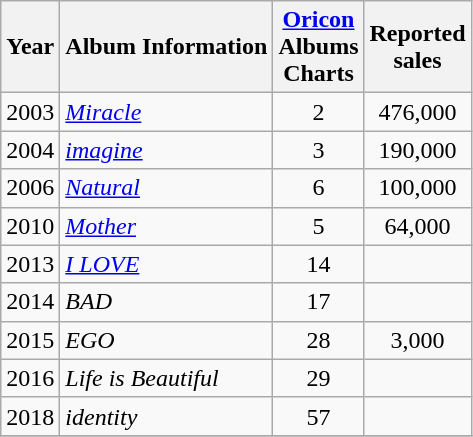<table class="wikitable">
<tr>
<th rowspan="1">Year</th>
<th rowspan="1">Album Information</th>
<th colspan="1"><a href='#'>Oricon</a><br>Albums<br>Charts<br></th>
<th colspan="1">Reported<br>sales<br></th>
</tr>
<tr>
<td align="center">2003</td>
<td><em><a href='#'>Miracle</a></em><br></td>
<td align="center">2</td>
<td align="center">476,000</td>
</tr>
<tr>
<td align="center">2004</td>
<td><em><a href='#'>imagine</a></em><br></td>
<td align="center">3</td>
<td align="center">190,000</td>
</tr>
<tr>
<td align="center">2006</td>
<td><em><a href='#'>Natural</a></em><br></td>
<td align="center">6</td>
<td align="center">100,000</td>
</tr>
<tr>
<td align="center">2010</td>
<td><em><a href='#'>Mother</a></em><br></td>
<td align="center">5</td>
<td align="center">64,000</td>
</tr>
<tr>
<td align="center">2013</td>
<td><em><a href='#'>I LOVE</a></em><br></td>
<td align="center">14</td>
<td align="center"></td>
</tr>
<tr>
<td align="center">2014</td>
<td><em>BAD</em><br></td>
<td align="center">17</td>
<td align="center"></td>
</tr>
<tr>
<td align="center">2015</td>
<td><em>EGO</em><br></td>
<td align="center">28</td>
<td align="center">3,000</td>
</tr>
<tr>
<td align="center">2016</td>
<td><em>Life is Beautiful</em><br></td>
<td align="center">29</td>
<td align="center"></td>
</tr>
<tr>
<td>2018</td>
<td><em>identity</em><br></td>
<td align="center">57</td>
<td align="center"></td>
</tr>
<tr>
</tr>
</table>
